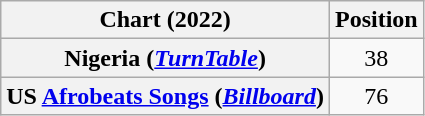<table class="wikitable sortable plainrowheaders" style="text-align:center">
<tr>
<th scope="col">Chart (2022)</th>
<th scope="col">Position</th>
</tr>
<tr>
<th scope="row">Nigeria (<a href='#'><em>TurnTable</em></a>)</th>
<td>38</td>
</tr>
<tr>
<th scope="row">US <a href='#'>Afrobeats Songs</a> (<em><a href='#'>Billboard</a></em>)</th>
<td>76</td>
</tr>
</table>
